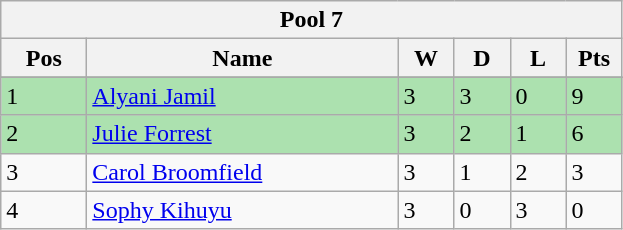<table class="wikitable">
<tr>
<th colspan="6">Pool 7</th>
</tr>
<tr>
<th width=50>Pos</th>
<th width=200>Name</th>
<th width=30>W</th>
<th width=30>D</th>
<th width=30>L</th>
<th width=30>Pts</th>
</tr>
<tr>
</tr>
<tr style="background:#ACE1AF;">
<td>1</td>
<td> <a href='#'>Alyani Jamil</a></td>
<td>3</td>
<td>3</td>
<td>0</td>
<td>9</td>
</tr>
<tr style="background:#ACE1AF;">
<td>2</td>
<td> <a href='#'>Julie Forrest</a></td>
<td>3</td>
<td>2</td>
<td>1</td>
<td>6</td>
</tr>
<tr>
<td>3</td>
<td> <a href='#'>Carol Broomfield</a></td>
<td>3</td>
<td>1</td>
<td>2</td>
<td>3</td>
</tr>
<tr>
<td>4</td>
<td> <a href='#'>Sophy Kihuyu</a></td>
<td>3</td>
<td>0</td>
<td>3</td>
<td>0</td>
</tr>
</table>
